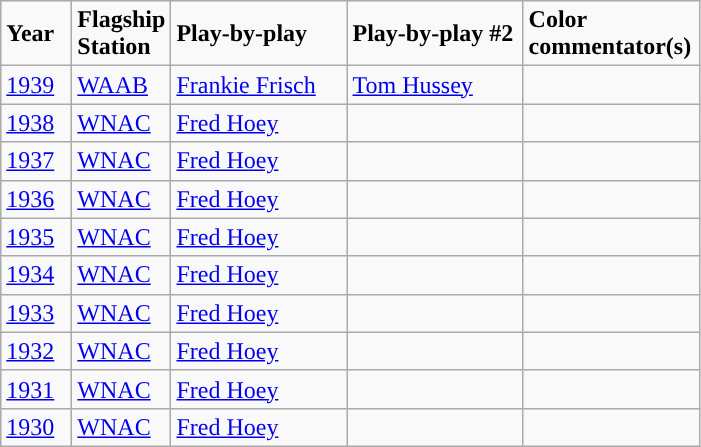<table class="wikitable">
<tr>
<td width="40"><strong>Year</strong></td>
<td width="40"><strong>Flagship Station</strong></td>
<td width="110"><strong>Play-by-play</strong></td>
<td width="110"><strong>Play-by-play #2</strong></td>
<td width="110"><strong>Color commentator(s)</strong></td>
</tr>
<tr>
<td><a href='#'>1939</a></td>
<td><a href='#'>WAAB</a></td>
<td><a href='#'>Frankie Frisch</a></td>
<td><a href='#'>Tom Hussey</a></td>
</tr>
<tr>
<td><a href='#'>1938</a></td>
<td><a href='#'>WNAC</a></td>
<td><a href='#'>Fred Hoey</a></td>
<td></td>
<td></td>
</tr>
<tr>
<td><a href='#'>1937</a></td>
<td><a href='#'>WNAC</a></td>
<td><a href='#'>Fred Hoey</a></td>
<td></td>
<td></td>
</tr>
<tr>
<td><a href='#'>1936</a></td>
<td><a href='#'>WNAC</a></td>
<td><a href='#'>Fred Hoey</a></td>
<td></td>
<td></td>
</tr>
<tr>
<td><a href='#'>1935</a></td>
<td><a href='#'>WNAC</a></td>
<td><a href='#'>Fred Hoey</a></td>
<td></td>
<td></td>
</tr>
<tr>
<td><a href='#'>1934</a></td>
<td><a href='#'>WNAC</a></td>
<td><a href='#'>Fred Hoey</a></td>
<td></td>
<td></td>
</tr>
<tr>
<td><a href='#'>1933</a></td>
<td><a href='#'>WNAC</a></td>
<td><a href='#'>Fred Hoey</a></td>
<td></td>
<td></td>
</tr>
<tr>
<td><a href='#'>1932</a></td>
<td><a href='#'>WNAC</a></td>
<td><a href='#'>Fred Hoey</a></td>
<td></td>
<td></td>
</tr>
<tr>
<td><a href='#'>1931</a></td>
<td><a href='#'>WNAC</a></td>
<td><a href='#'>Fred Hoey</a></td>
<td></td>
<td></td>
</tr>
<tr>
<td><a href='#'>1930</a></td>
<td><a href='#'>WNAC</a></td>
<td><a href='#'>Fred Hoey</a></td>
<td></td>
<td></td>
</tr>
</table>
